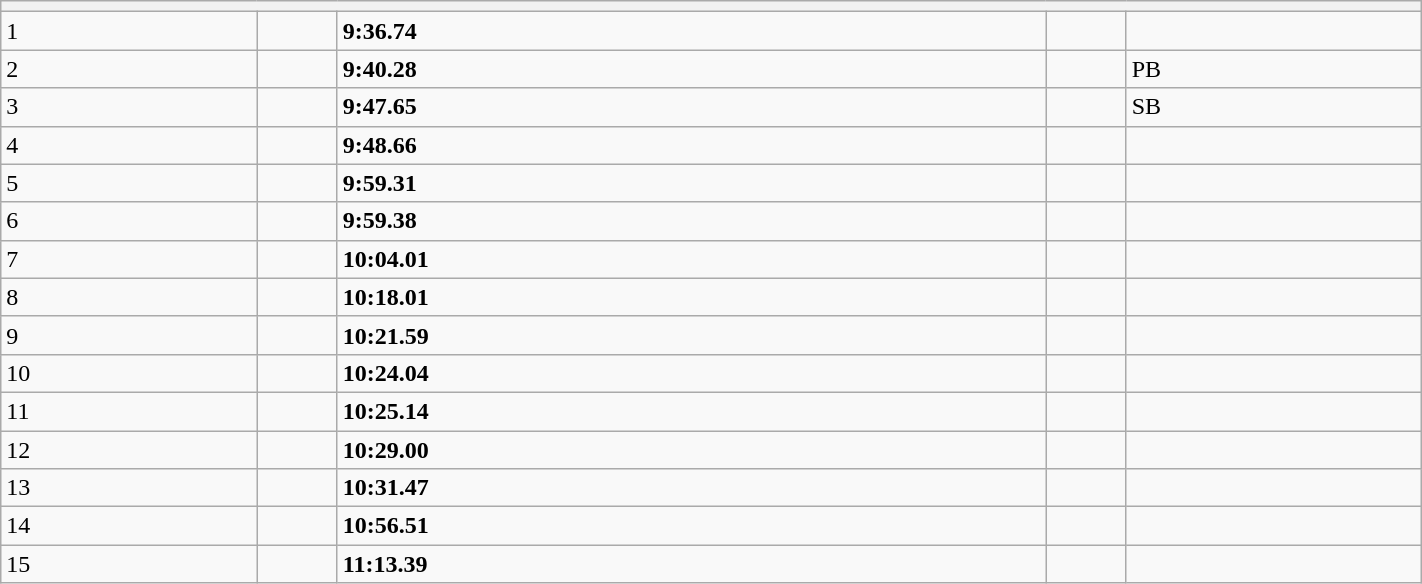<table class="wikitable" width=75%>
<tr>
<th colspan="5"></th>
</tr>
<tr>
<td>1</td>
<td></td>
<td><strong>9:36.74</strong></td>
<td></td>
<td></td>
</tr>
<tr>
<td>2</td>
<td></td>
<td><strong>9:40.28</strong></td>
<td></td>
<td>PB</td>
</tr>
<tr>
<td>3</td>
<td></td>
<td><strong>9:47.65</strong></td>
<td></td>
<td>SB</td>
</tr>
<tr>
<td>4</td>
<td></td>
<td><strong>9:48.66</strong></td>
<td></td>
<td></td>
</tr>
<tr>
<td>5</td>
<td></td>
<td><strong>9:59.31</strong></td>
<td></td>
<td></td>
</tr>
<tr>
<td>6</td>
<td></td>
<td><strong>9:59.38</strong></td>
<td></td>
<td></td>
</tr>
<tr>
<td>7</td>
<td></td>
<td><strong>10:04.01</strong></td>
<td></td>
<td></td>
</tr>
<tr>
<td>8</td>
<td></td>
<td><strong>10:18.01</strong></td>
<td></td>
<td></td>
</tr>
<tr>
<td>9</td>
<td></td>
<td><strong>10:21.59</strong></td>
<td></td>
<td></td>
</tr>
<tr>
<td>10</td>
<td></td>
<td><strong>10:24.04</strong></td>
<td></td>
<td></td>
</tr>
<tr>
<td>11</td>
<td></td>
<td><strong>10:25.14</strong></td>
<td></td>
<td></td>
</tr>
<tr>
<td>12</td>
<td></td>
<td><strong>10:29.00</strong></td>
<td></td>
<td></td>
</tr>
<tr>
<td>13</td>
<td></td>
<td><strong>10:31.47</strong></td>
<td></td>
<td></td>
</tr>
<tr>
<td>14</td>
<td></td>
<td><strong>10:56.51</strong></td>
<td></td>
<td></td>
</tr>
<tr>
<td>15</td>
<td></td>
<td><strong>11:13.39</strong></td>
<td></td>
<td></td>
</tr>
</table>
